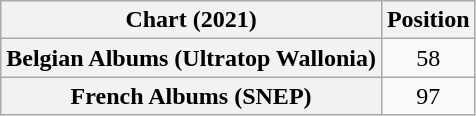<table class="wikitable sortable plainrowheaders" style="text-align:center">
<tr>
<th scope="col">Chart (2021)</th>
<th scope="col">Position</th>
</tr>
<tr>
<th scope="row">Belgian Albums (Ultratop Wallonia)</th>
<td>58</td>
</tr>
<tr>
<th scope="row">French Albums (SNEP)</th>
<td>97</td>
</tr>
</table>
